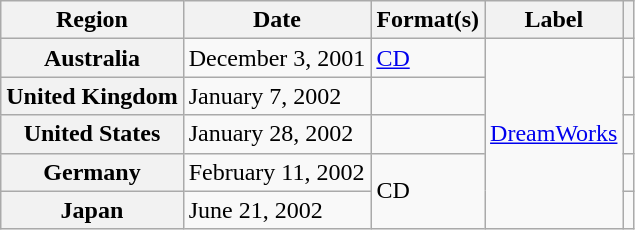<table class="wikitable plainrowheaders">
<tr>
<th scope="col">Region</th>
<th scope="col">Date</th>
<th scope="col">Format(s)</th>
<th scope="col">Label</th>
<th scope="col"></th>
</tr>
<tr>
<th scope="row">Australia</th>
<td>December 3, 2001</td>
<td><a href='#'>CD</a></td>
<td rowspan="5"><a href='#'>DreamWorks</a></td>
<td align="center"></td>
</tr>
<tr>
<th scope="row">United Kingdom</th>
<td>January 7, 2002</td>
<td></td>
<td align="center"></td>
</tr>
<tr>
<th scope="row">United States</th>
<td>January 28, 2002</td>
<td></td>
<td align="center"></td>
</tr>
<tr>
<th scope="row">Germany</th>
<td>February 11, 2002</td>
<td rowspan="2">CD</td>
<td align="center"></td>
</tr>
<tr>
<th scope="row">Japan</th>
<td>June 21, 2002</td>
<td></td>
</tr>
</table>
